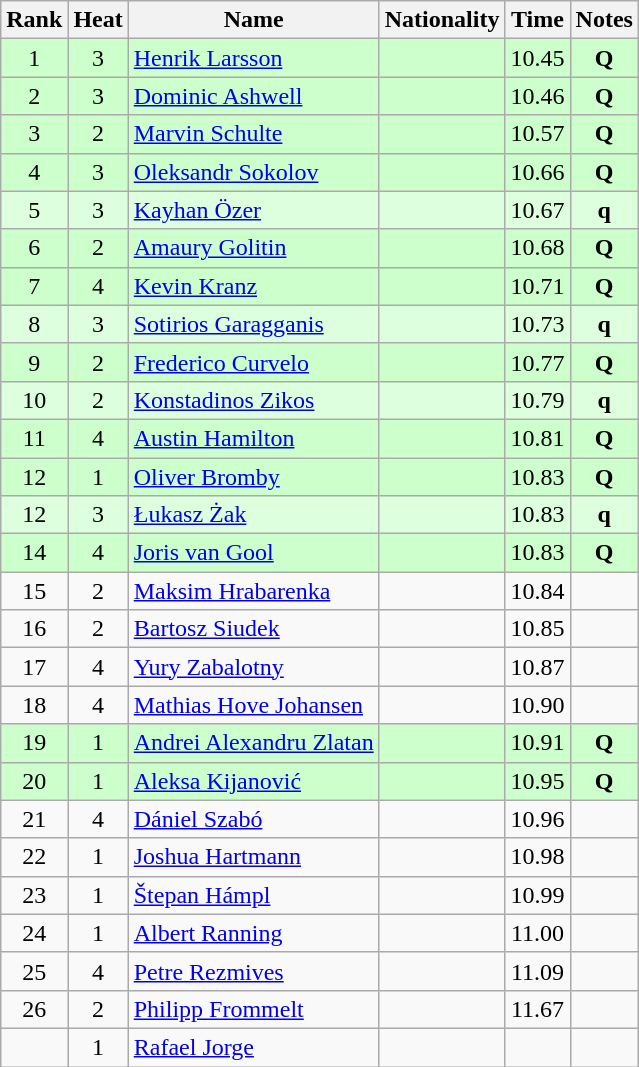<table class="wikitable sortable" style="text-align:center">
<tr>
<th>Rank</th>
<th>Heat</th>
<th>Name</th>
<th>Nationality</th>
<th>Time</th>
<th>Notes</th>
</tr>
<tr bgcolor=ccffcc>
<td>1</td>
<td>3</td>
<td align=left><a href='#'>Henrik Larsson</a></td>
<td align=left></td>
<td>10.45</td>
<td><strong>Q</strong></td>
</tr>
<tr bgcolor=ccffcc>
<td>2</td>
<td>3</td>
<td align=left><a href='#'>Dominic Ashwell</a></td>
<td align=left></td>
<td>10.46</td>
<td><strong>Q</strong></td>
</tr>
<tr bgcolor=ccffcc>
<td>3</td>
<td>2</td>
<td align=left><a href='#'>Marvin Schulte</a></td>
<td align=left></td>
<td>10.57</td>
<td><strong>Q</strong></td>
</tr>
<tr bgcolor=ccffcc>
<td>4</td>
<td>3</td>
<td align=left><a href='#'>Oleksandr Sokolov</a></td>
<td align=left></td>
<td>10.66</td>
<td><strong>Q</strong></td>
</tr>
<tr bgcolor=ddffdd>
<td>5</td>
<td>3</td>
<td align=left><a href='#'>Kayhan Özer</a></td>
<td align=left></td>
<td>10.67</td>
<td><strong>q</strong></td>
</tr>
<tr bgcolor=ccffcc>
<td>6</td>
<td>2</td>
<td align=left><a href='#'>Amaury Golitin</a></td>
<td align=left></td>
<td>10.68</td>
<td><strong>Q</strong></td>
</tr>
<tr bgcolor=ccffcc>
<td>7</td>
<td>4</td>
<td align=left><a href='#'>Kevin Kranz</a></td>
<td align=left></td>
<td>10.71</td>
<td><strong>Q</strong></td>
</tr>
<tr bgcolor=ddffdd>
<td>8</td>
<td>3</td>
<td align=left><a href='#'>Sotirios Garagganis</a></td>
<td align=left></td>
<td>10.73</td>
<td><strong>q</strong></td>
</tr>
<tr bgcolor=ccffcc>
<td>9</td>
<td>2</td>
<td align=left><a href='#'>Frederico Curvelo</a></td>
<td align=left></td>
<td>10.77</td>
<td><strong>Q</strong></td>
</tr>
<tr bgcolor=ddffdd>
<td>10</td>
<td>2</td>
<td align=left><a href='#'>Konstadinos Zikos</a></td>
<td align=left></td>
<td>10.79</td>
<td><strong>q</strong></td>
</tr>
<tr bgcolor=ccffcc>
<td>11</td>
<td>4</td>
<td align=left><a href='#'>Austin Hamilton</a></td>
<td align=left></td>
<td>10.81</td>
<td><strong>Q</strong></td>
</tr>
<tr bgcolor=ccffcc>
<td>12</td>
<td>1</td>
<td align=left><a href='#'>Oliver Bromby</a></td>
<td align=left></td>
<td>10.83</td>
<td><strong>Q</strong></td>
</tr>
<tr bgcolor=ddffdd>
<td>12</td>
<td>3</td>
<td align=left><a href='#'>Łukasz Żak</a></td>
<td align=left></td>
<td>10.83</td>
<td><strong>q</strong></td>
</tr>
<tr bgcolor=ccffcc>
<td>14</td>
<td>4</td>
<td align=left><a href='#'>Joris van Gool</a></td>
<td align=left></td>
<td>10.83</td>
<td><strong>Q</strong></td>
</tr>
<tr>
<td>15</td>
<td>2</td>
<td align=left><a href='#'>Maksim Hrabarenka</a></td>
<td align=left></td>
<td>10.84</td>
<td></td>
</tr>
<tr>
<td>16</td>
<td>2</td>
<td align=left><a href='#'>Bartosz Siudek</a></td>
<td align=left></td>
<td>10.85</td>
<td></td>
</tr>
<tr>
<td>17</td>
<td>4</td>
<td align=left><a href='#'>Yury Zabalotny</a></td>
<td align=left></td>
<td>10.87</td>
<td></td>
</tr>
<tr>
<td>18</td>
<td>4</td>
<td align=left><a href='#'>Mathias Hove Johansen</a></td>
<td align=left></td>
<td>10.90</td>
<td></td>
</tr>
<tr bgcolor=ccffcc>
<td>19</td>
<td>1</td>
<td align=left><a href='#'>Andrei Alexandru Zlatan</a></td>
<td align=left></td>
<td>10.91</td>
<td><strong>Q</strong></td>
</tr>
<tr bgcolor=ccffcc>
<td>20</td>
<td>1</td>
<td align=left><a href='#'>Aleksa Kijanović</a></td>
<td align=left></td>
<td>10.95</td>
<td><strong>Q</strong></td>
</tr>
<tr>
<td>21</td>
<td>4</td>
<td align=left><a href='#'>Dániel Szabó</a></td>
<td align=left></td>
<td>10.96</td>
<td></td>
</tr>
<tr>
<td>22</td>
<td>1</td>
<td align=left><a href='#'>Joshua Hartmann</a></td>
<td align=left></td>
<td>10.98</td>
<td></td>
</tr>
<tr>
<td>23</td>
<td>1</td>
<td align=left><a href='#'>Štepan Hámpl</a></td>
<td align=left></td>
<td>10.99</td>
<td></td>
</tr>
<tr>
<td>24</td>
<td>1</td>
<td align=left><a href='#'>Albert Ranning</a></td>
<td align=left></td>
<td>11.00</td>
<td></td>
</tr>
<tr>
<td>25</td>
<td>4</td>
<td align=left><a href='#'>Petre Rezmives</a></td>
<td align=left></td>
<td>11.09</td>
<td></td>
</tr>
<tr>
<td>26</td>
<td>2</td>
<td align=left><a href='#'>Philipp Frommelt</a></td>
<td align=left></td>
<td>11.67</td>
<td></td>
</tr>
<tr>
<td></td>
<td>1</td>
<td align=left><a href='#'>Rafael Jorge</a></td>
<td align=left></td>
<td></td>
<td></td>
</tr>
</table>
